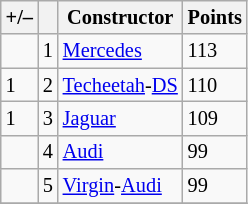<table class="wikitable" style="font-size: 85%">
<tr>
<th scope="col">+/–</th>
<th scope="col"></th>
<th scope="col">Constructor</th>
<th scope="col">Points</th>
</tr>
<tr>
<td align="left"></td>
<td align="center">1</td>
<td> <a href='#'>Mercedes</a></td>
<td align="left">113</td>
</tr>
<tr>
<td align="left"> 1</td>
<td align="center">2</td>
<td> <a href='#'>Techeetah</a>-<a href='#'>DS</a></td>
<td align="left">110</td>
</tr>
<tr>
<td align="left"> 1</td>
<td align="center">3</td>
<td> <a href='#'>Jaguar</a></td>
<td align="left">109</td>
</tr>
<tr>
<td align="left"></td>
<td align="center">4</td>
<td> <a href='#'>Audi</a></td>
<td align="left">99</td>
</tr>
<tr>
<td align="left"></td>
<td align="center">5</td>
<td> <a href='#'>Virgin</a>-<a href='#'>Audi</a></td>
<td align="left">99</td>
</tr>
<tr>
</tr>
</table>
